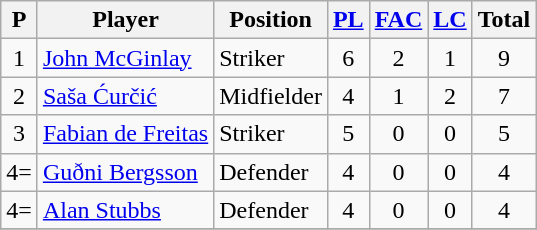<table class="wikitable sortable">
<tr>
<th>P</th>
<th>Player</th>
<th>Position</th>
<th><a href='#'>PL</a></th>
<th><a href='#'>FAC</a></th>
<th><a href='#'>LC</a></th>
<th>Total</th>
</tr>
<tr>
<td align=center>1</td>
<td> <a href='#'>John McGinlay</a></td>
<td>Striker</td>
<td align=center>6</td>
<td align=center>2</td>
<td align=center>1</td>
<td align=center>9</td>
</tr>
<tr>
<td align=center>2</td>
<td> <a href='#'>Saša Ćurčić</a></td>
<td>Midfielder</td>
<td align=center>4</td>
<td align=center>1</td>
<td align=center>2</td>
<td align=center>7</td>
</tr>
<tr>
<td align=center>3</td>
<td> <a href='#'>Fabian de Freitas</a></td>
<td>Striker</td>
<td align=center>5</td>
<td align=center>0</td>
<td align=center>0</td>
<td align=center>5</td>
</tr>
<tr>
<td align=center>4=</td>
<td> <a href='#'>Guðni Bergsson</a></td>
<td>Defender</td>
<td align=center>4</td>
<td align=center>0</td>
<td align=center>0</td>
<td align=center>4</td>
</tr>
<tr>
<td align=center>4=</td>
<td> <a href='#'>Alan Stubbs</a></td>
<td>Defender</td>
<td align=center>4</td>
<td align=center>0</td>
<td align=center>0</td>
<td align=center>4</td>
</tr>
<tr>
</tr>
</table>
